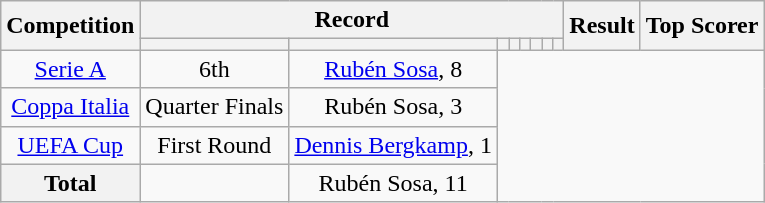<table class="wikitable" style="text-align: center">
<tr>
<th rowspan=2>Competition</th>
<th colspan=8>Record</th>
<th rowspan=2>Result</th>
<th rowspan=2>Top Scorer</th>
</tr>
<tr>
<th></th>
<th></th>
<th></th>
<th></th>
<th></th>
<th></th>
<th></th>
<th></th>
</tr>
<tr>
<td><a href='#'>Serie A</a><br></td>
<td>6th</td>
<td> <a href='#'>Rubén Sosa</a>, 8</td>
</tr>
<tr>
<td><a href='#'>Coppa Italia</a><br></td>
<td>Quarter Finals</td>
<td> Rubén Sosa, 3</td>
</tr>
<tr>
<td><a href='#'>UEFA Cup</a><br></td>
<td>First Round</td>
<td> <a href='#'>Dennis Bergkamp</a>, 1</td>
</tr>
<tr>
<th>Total<br></th>
<td></td>
<td> Rubén Sosa, 11</td>
</tr>
</table>
